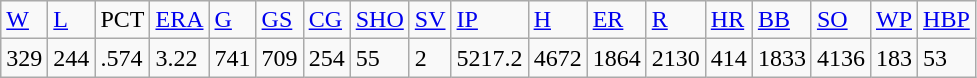<table class="wikitable">
<tr>
<td><a href='#'>W</a></td>
<td><a href='#'>L</a></td>
<td>PCT</td>
<td><a href='#'>ERA</a></td>
<td><a href='#'>G</a></td>
<td><a href='#'>GS</a></td>
<td><a href='#'>CG</a></td>
<td><a href='#'>SHO</a></td>
<td><a href='#'>SV</a></td>
<td><a href='#'>IP</a></td>
<td><a href='#'>H</a></td>
<td><a href='#'>ER</a></td>
<td><a href='#'>R</a></td>
<td><a href='#'>HR</a></td>
<td><a href='#'>BB</a></td>
<td><a href='#'>SO</a></td>
<td><a href='#'>WP</a></td>
<td><a href='#'>HBP</a></td>
</tr>
<tr>
<td>329</td>
<td>244</td>
<td>.574</td>
<td>3.22</td>
<td>741</td>
<td>709</td>
<td>254</td>
<td>55</td>
<td>2</td>
<td>5217.2</td>
<td>4672</td>
<td>1864</td>
<td>2130</td>
<td>414</td>
<td>1833</td>
<td>4136</td>
<td>183</td>
<td>53</td>
</tr>
</table>
